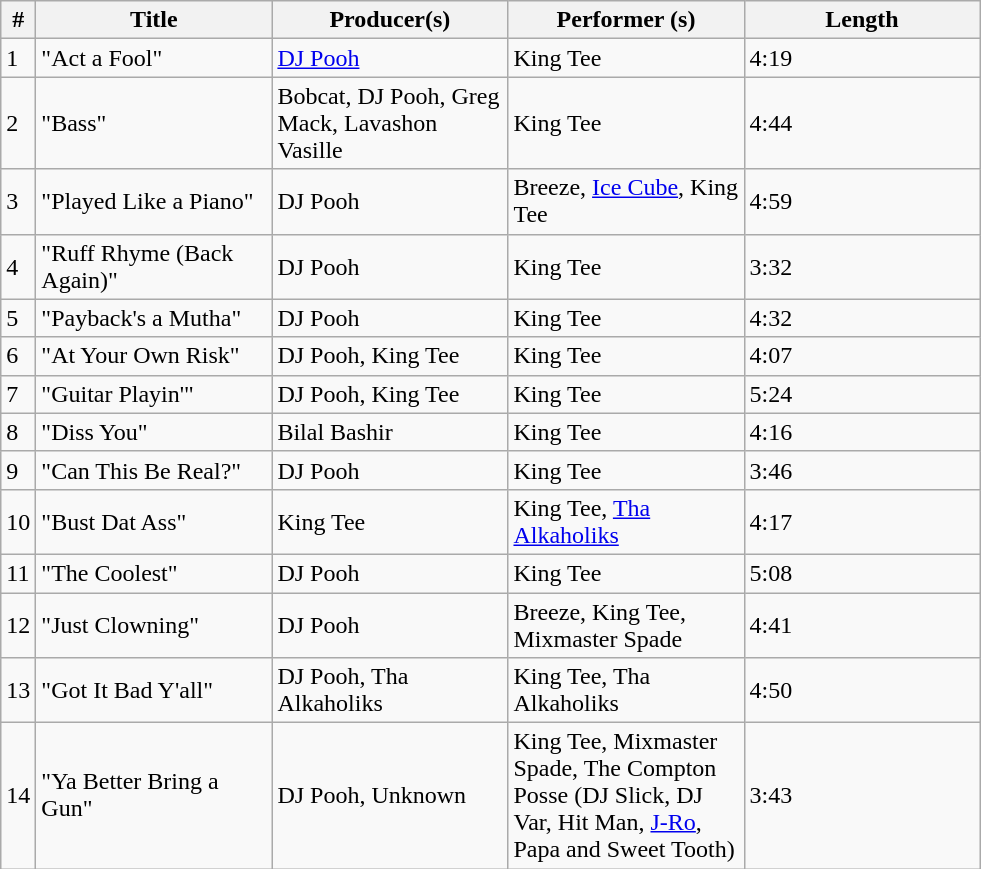<table class="wikitable">
<tr>
<th align="center">#</th>
<th align="center" width="150">Title</th>
<th align="center" width="150">Producer(s)</th>
<th align="center" width="150">Performer (s)</th>
<th align="center" width="150">Length</th>
</tr>
<tr>
<td>1</td>
<td>"Act a Fool"</td>
<td><a href='#'>DJ Pooh</a></td>
<td>King Tee</td>
<td>4:19</td>
</tr>
<tr>
<td>2</td>
<td>"Bass"</td>
<td>Bobcat, DJ Pooh, Greg Mack, Lavashon Vasille</td>
<td>King Tee</td>
<td>4:44</td>
</tr>
<tr>
<td>3</td>
<td>"Played Like a Piano"</td>
<td>DJ Pooh</td>
<td>Breeze, <a href='#'>Ice Cube</a>, King Tee</td>
<td>4:59</td>
</tr>
<tr>
<td>4</td>
<td>"Ruff Rhyme (Back Again)"</td>
<td>DJ Pooh</td>
<td>King Tee</td>
<td>3:32</td>
</tr>
<tr>
<td>5</td>
<td>"Payback's a Mutha"</td>
<td>DJ Pooh</td>
<td>King Tee</td>
<td>4:32</td>
</tr>
<tr>
<td>6</td>
<td>"At Your Own Risk"</td>
<td>DJ Pooh, King Tee</td>
<td>King Tee</td>
<td>4:07</td>
</tr>
<tr>
<td>7</td>
<td>"Guitar Playin'"</td>
<td>DJ Pooh, King Tee</td>
<td>King Tee</td>
<td>5:24</td>
</tr>
<tr>
<td>8</td>
<td>"Diss You"</td>
<td>Bilal Bashir</td>
<td>King Tee</td>
<td>4:16</td>
</tr>
<tr>
<td>9</td>
<td>"Can This Be Real?"</td>
<td>DJ Pooh</td>
<td>King Tee</td>
<td>3:46</td>
</tr>
<tr>
<td>10</td>
<td>"Bust Dat Ass"</td>
<td>King Tee</td>
<td>King Tee, <a href='#'>Tha Alkaholiks</a></td>
<td>4:17</td>
</tr>
<tr>
<td>11</td>
<td>"The Coolest"</td>
<td>DJ Pooh</td>
<td>King Tee</td>
<td>5:08</td>
</tr>
<tr>
<td>12</td>
<td>"Just Clowning"</td>
<td>DJ Pooh</td>
<td>Breeze, King Tee, Mixmaster Spade</td>
<td>4:41</td>
</tr>
<tr>
<td>13</td>
<td>"Got It Bad Y'all"</td>
<td>DJ Pooh, Tha Alkaholiks</td>
<td>King Tee, Tha Alkaholiks</td>
<td>4:50</td>
</tr>
<tr>
<td>14</td>
<td>"Ya Better Bring a Gun"</td>
<td>DJ Pooh, Unknown</td>
<td>King Tee, Mixmaster Spade, The Compton Posse (DJ Slick, DJ Var, Hit Man, <a href='#'>J-Ro</a>, Papa and Sweet Tooth)</td>
<td>3:43</td>
</tr>
</table>
